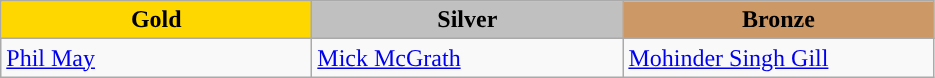<table class="wikitable" style="text-align:left;">
<tr>
<th scope=col style="background-color:gold; width:200px;">Gold</th>
<th scope=col style="background-color:silver; width:200px;">Silver</th>
<th scope=col style="background-color:#cc9966; width:200px;">Bronze</th>
</tr>
<tr>
<td><a href='#'>Phil May</a><br><em></em></td>
<td><a href='#'>Mick McGrath</a><br><em></em></td>
<td><a href='#'>Mohinder Singh Gill</a><br><em></em></td>
</tr>
</table>
